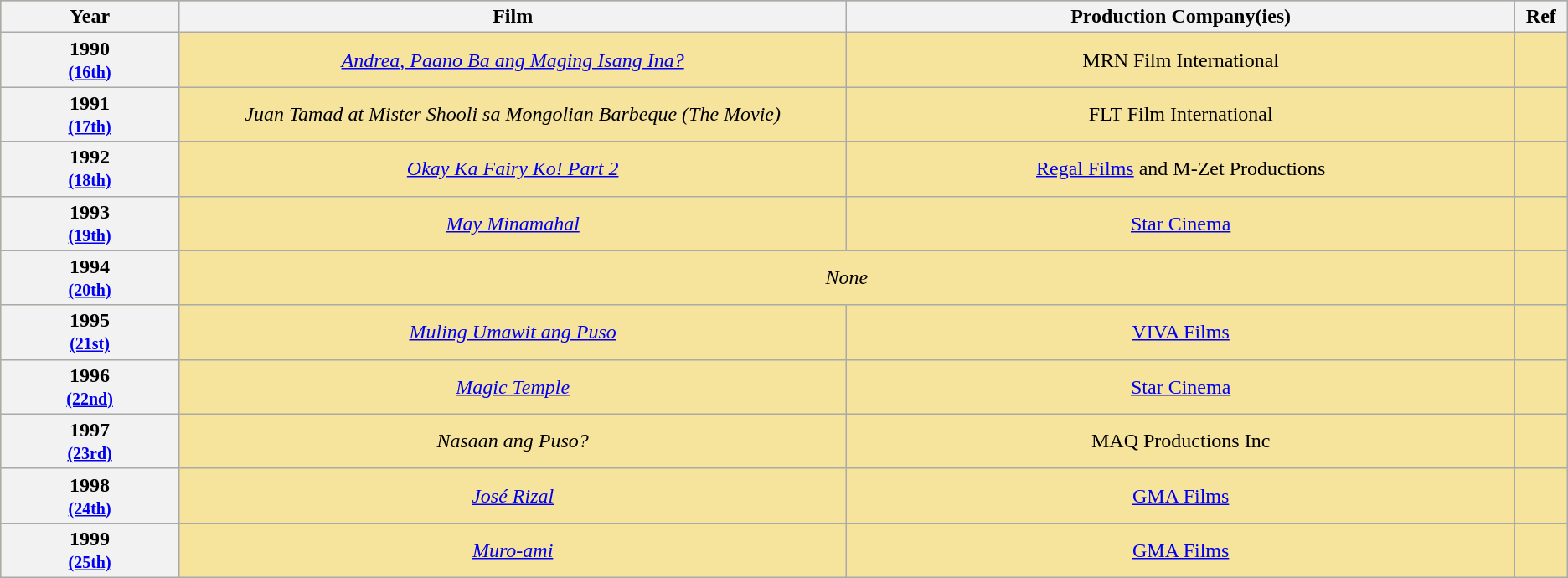<table class="wikitable" rowspan=2 border="2" cellpadding="4" style="text-align: center; background: #f6e39c">
<tr style="background:#bebebe;">
<th scope="col" style="width:8%;">Year</th>
<th scope="col" style="width:30%;">Film</th>
<th scope="col" style="width:30%;">Production Company(ies)</th>
<th scope="col" style="width:2%;">Ref</th>
</tr>
<tr>
<th scope="row" style="text-align:center">1990 <br><small><a href='#'>(16th)</a> </small></th>
<td><em><a href='#'>Andrea, Paano Ba ang Maging Isang Ina?</a></em></td>
<td>MRN Film International</td>
<td></td>
</tr>
<tr>
<th scope="row" style="text-align:center">1991 <br><small><a href='#'>(17th)</a> </small></th>
<td><em>Juan Tamad at Mister Shooli sa Mongolian Barbeque (The Movie)</em></td>
<td>FLT Film International</td>
<td></td>
</tr>
<tr>
<th scope="row" style="text-align:center">1992 <br><small><a href='#'>(18th)</a> </small></th>
<td><em><a href='#'>Okay Ka Fairy Ko! Part 2</a></em></td>
<td><a href='#'>Regal Films</a> and M-Zet Productions</td>
<td></td>
</tr>
<tr>
<th scope="row" style="text-align:center">1993 <br><small><a href='#'>(19th)</a> </small></th>
<td><em><a href='#'>May Minamahal</a></em></td>
<td><a href='#'>Star Cinema</a></td>
<td></td>
</tr>
<tr>
<th scope="row" style="text-align:center">1994 <br><small><a href='#'>(20th)</a> </small></th>
<td colspan=2><em>None</em></td>
<td></td>
</tr>
<tr>
<th scope="row" style="text-align:center">1995 <br><small><a href='#'>(21st)</a> </small></th>
<td><em><a href='#'>Muling Umawit ang Puso</a></em></td>
<td><a href='#'>VIVA Films</a></td>
<td></td>
</tr>
<tr>
<th scope="row" style="text-align:center">1996 <br><small><a href='#'>(22nd)</a> </small></th>
<td><em><a href='#'>Magic Temple</a></em></td>
<td><a href='#'>Star Cinema</a></td>
<td></td>
</tr>
<tr>
<th scope="row" style="text-align:center">1997 <br><small><a href='#'>(23rd)</a> </small></th>
<td><em>Nasaan ang Puso?</em></td>
<td>MAQ Productions Inc</td>
<td></td>
</tr>
<tr>
<th scope="row" style="text-align:center">1998 <br><small><a href='#'>(24th)</a> </small></th>
<td><em><a href='#'>José Rizal</a></em></td>
<td><a href='#'>GMA Films</a></td>
<td></td>
</tr>
<tr>
<th scope="row" style="text-align:center">1999 <br><small><a href='#'>(25th)</a> </small></th>
<td><em><a href='#'>Muro-ami</a></em></td>
<td><a href='#'>GMA Films</a></td>
<td></td>
</tr>
</table>
